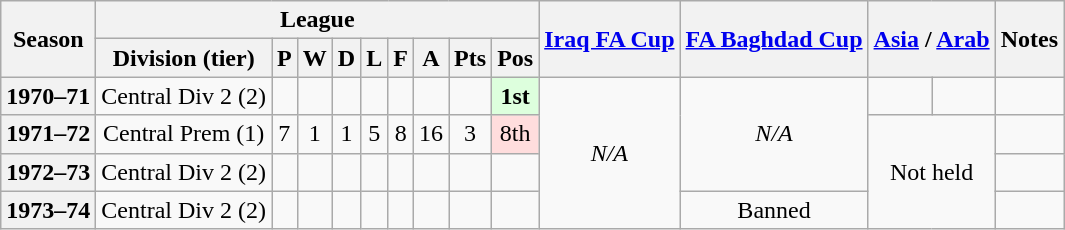<table class="wikitable sortable" style="text-align: center">
<tr>
<th scope="col" rowspan=2>Season</th>
<th colspan=9 class="unsortable">League</th>
<th scope="col" rowspan=2 class="unsortable"><a href='#'>Iraq FA Cup</a></th>
<th scope="col" rowspan=2 class="unsortable"><a href='#'>FA Baghdad Cup</a></th>
<th scope="col" rowspan=2 colspan=2 class="unsortable"><a href='#'>Asia</a> / <a href='#'>Arab</a></th>
<th scope="col" rowspan=2 class="unsortable">Notes</th>
</tr>
<tr>
<th>Division (tier)</th>
<th>P</th>
<th>W</th>
<th>D</th>
<th>L</th>
<th>F</th>
<th>A</th>
<th>Pts</th>
<th>Pos</th>
</tr>
<tr>
<th scope="row">1970–71</th>
<td>Central Div 2 (2)</td>
<td></td>
<td></td>
<td></td>
<td></td>
<td></td>
<td></td>
<td></td>
<td style="background:#dfd;"><strong>1st</strong></td>
<td rowspan=4><em>N/A</em></td>
<td rowspan=3><em>N/A</em></td>
<td></td>
<td></td>
<td></td>
</tr>
<tr>
<th scope="row">1971–72</th>
<td>Central Prem (1)</td>
<td>7</td>
<td>1</td>
<td>1</td>
<td>5</td>
<td>8</td>
<td>16</td>
<td>3</td>
<td style="background:#fdd;">8th</td>
<td rowspan=3 colspan=2>Not held</td>
<td></td>
</tr>
<tr>
<th scope="row">1972–73</th>
<td>Central Div 2 (2)</td>
<td></td>
<td></td>
<td></td>
<td></td>
<td></td>
<td></td>
<td></td>
<td></td>
<td></td>
</tr>
<tr>
<th scope="row">1973–74</th>
<td>Central Div 2 (2)</td>
<td></td>
<td></td>
<td></td>
<td></td>
<td></td>
<td></td>
<td></td>
<td></td>
<td>Banned</td>
<td></td>
</tr>
</table>
